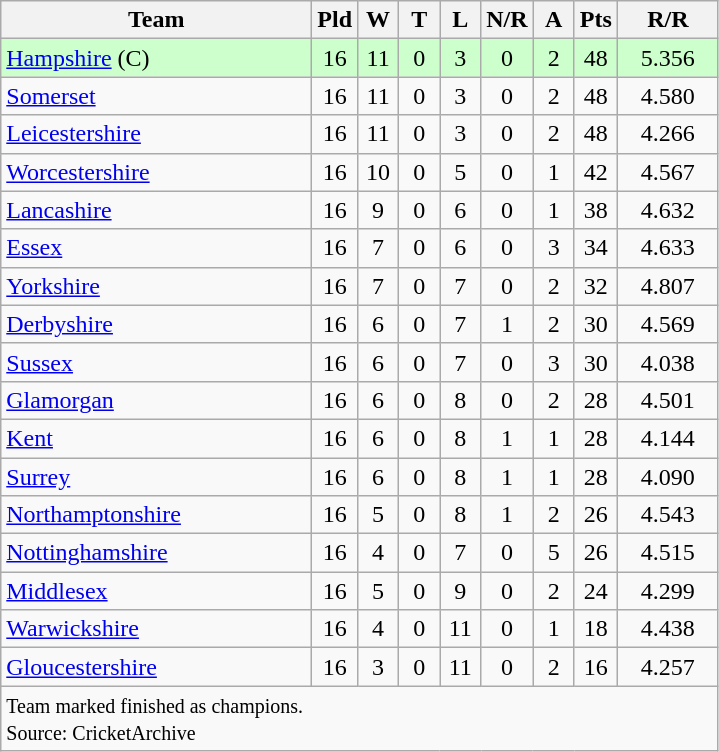<table class="wikitable" style="text-align: center;">
<tr>
<th width=200>Team</th>
<th width=20>Pld</th>
<th width=20>W</th>
<th width=20>T</th>
<th width=20>L</th>
<th width=20>N/R</th>
<th width=20>A</th>
<th width=20>Pts</th>
<th width=60>R/R</th>
</tr>
<tr bgcolor="#ccffcc">
<td align=left><a href='#'>Hampshire</a> (C)</td>
<td>16</td>
<td>11</td>
<td>0</td>
<td>3</td>
<td>0</td>
<td>2</td>
<td>48</td>
<td>5.356</td>
</tr>
<tr>
<td align=left><a href='#'>Somerset</a></td>
<td>16</td>
<td>11</td>
<td>0</td>
<td>3</td>
<td>0</td>
<td>2</td>
<td>48</td>
<td>4.580</td>
</tr>
<tr>
<td align=left><a href='#'>Leicestershire</a></td>
<td>16</td>
<td>11</td>
<td>0</td>
<td>3</td>
<td>0</td>
<td>2</td>
<td>48</td>
<td>4.266</td>
</tr>
<tr>
<td align=left><a href='#'>Worcestershire</a></td>
<td>16</td>
<td>10</td>
<td>0</td>
<td>5</td>
<td>0</td>
<td>1</td>
<td>42</td>
<td>4.567</td>
</tr>
<tr>
<td align=left><a href='#'>Lancashire</a></td>
<td>16</td>
<td>9</td>
<td>0</td>
<td>6</td>
<td>0</td>
<td>1</td>
<td>38</td>
<td>4.632</td>
</tr>
<tr>
<td align=left><a href='#'>Essex</a></td>
<td>16</td>
<td>7</td>
<td>0</td>
<td>6</td>
<td>0</td>
<td>3</td>
<td>34</td>
<td>4.633</td>
</tr>
<tr>
<td align=left><a href='#'>Yorkshire</a></td>
<td>16</td>
<td>7</td>
<td>0</td>
<td>7</td>
<td>0</td>
<td>2</td>
<td>32</td>
<td>4.807</td>
</tr>
<tr>
<td align=left><a href='#'>Derbyshire</a></td>
<td>16</td>
<td>6</td>
<td>0</td>
<td>7</td>
<td>1</td>
<td>2</td>
<td>30</td>
<td>4.569</td>
</tr>
<tr>
<td align=left><a href='#'>Sussex</a></td>
<td>16</td>
<td>6</td>
<td>0</td>
<td>7</td>
<td>0</td>
<td>3</td>
<td>30</td>
<td>4.038</td>
</tr>
<tr>
<td align=left><a href='#'>Glamorgan</a></td>
<td>16</td>
<td>6</td>
<td>0</td>
<td>8</td>
<td>0</td>
<td>2</td>
<td>28</td>
<td>4.501</td>
</tr>
<tr>
<td align=left><a href='#'>Kent</a></td>
<td>16</td>
<td>6</td>
<td>0</td>
<td>8</td>
<td>1</td>
<td>1</td>
<td>28</td>
<td>4.144</td>
</tr>
<tr>
<td align=left><a href='#'>Surrey</a></td>
<td>16</td>
<td>6</td>
<td>0</td>
<td>8</td>
<td>1</td>
<td>1</td>
<td>28</td>
<td>4.090</td>
</tr>
<tr>
<td align=left><a href='#'>Northamptonshire</a></td>
<td>16</td>
<td>5</td>
<td>0</td>
<td>8</td>
<td>1</td>
<td>2</td>
<td>26</td>
<td>4.543</td>
</tr>
<tr>
<td align=left><a href='#'>Nottinghamshire</a></td>
<td>16</td>
<td>4</td>
<td>0</td>
<td>7</td>
<td>0</td>
<td>5</td>
<td>26</td>
<td>4.515</td>
</tr>
<tr>
<td align=left><a href='#'>Middlesex</a></td>
<td>16</td>
<td>5</td>
<td>0</td>
<td>9</td>
<td>0</td>
<td>2</td>
<td>24</td>
<td>4.299</td>
</tr>
<tr>
<td align=left><a href='#'>Warwickshire</a></td>
<td>16</td>
<td>4</td>
<td>0</td>
<td>11</td>
<td>0</td>
<td>1</td>
<td>18</td>
<td>4.438</td>
</tr>
<tr>
<td align=left><a href='#'>Gloucestershire</a></td>
<td>16</td>
<td>3</td>
<td>0</td>
<td>11</td>
<td>0</td>
<td>2</td>
<td>16</td>
<td>4.257</td>
</tr>
<tr>
<td colspan="9" align="left"><small>Team marked  finished as champions.<br>Source: CricketArchive</small></td>
</tr>
</table>
